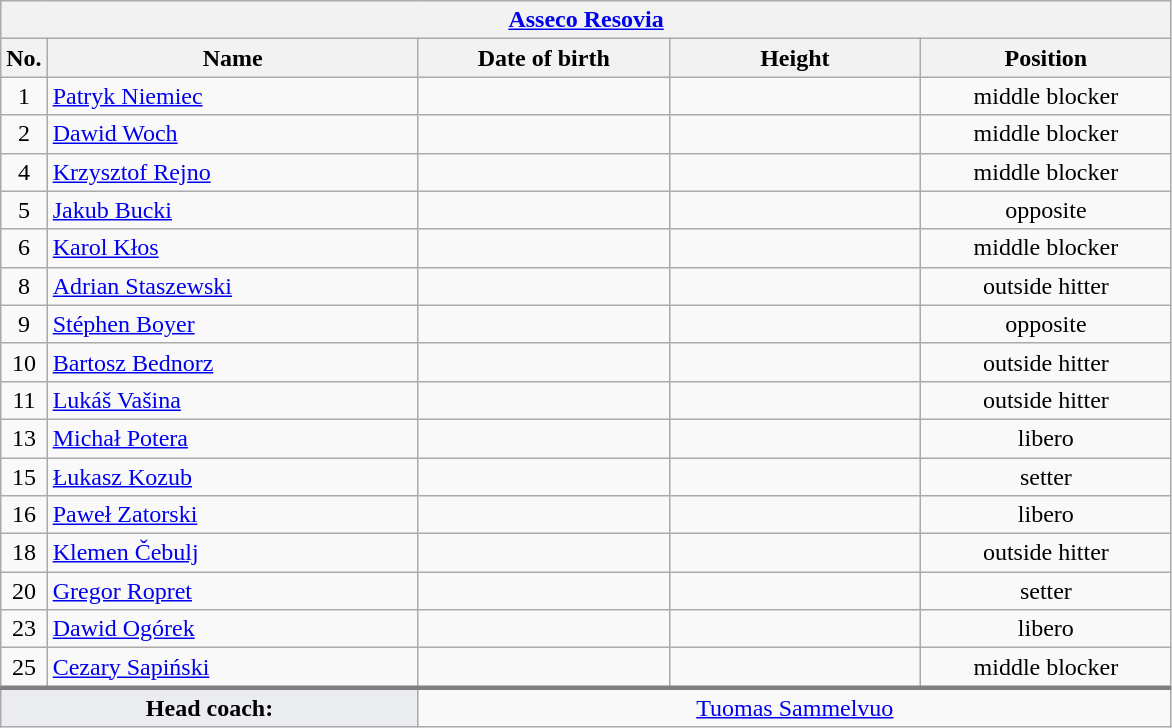<table class="wikitable collapsible collapsed" style="font-size:100%; text-align:center">
<tr>
<th colspan=5 style="width:30em"><a href='#'>Asseco Resovia</a></th>
</tr>
<tr>
<th>No.</th>
<th style="width:15em">Name</th>
<th style="width:10em">Date of birth</th>
<th style="width:10em">Height</th>
<th style="width:10em">Position</th>
</tr>
<tr>
<td>1</td>
<td align=left> <a href='#'>Patryk Niemiec</a></td>
<td align=right></td>
<td></td>
<td>middle blocker</td>
</tr>
<tr>
<td>2</td>
<td align=left> <a href='#'>Dawid Woch</a></td>
<td align=right></td>
<td></td>
<td>middle blocker</td>
</tr>
<tr>
<td>4</td>
<td align=left> <a href='#'>Krzysztof Rejno</a></td>
<td align=right></td>
<td></td>
<td>middle blocker</td>
</tr>
<tr>
<td>5</td>
<td align=left> <a href='#'>Jakub Bucki</a></td>
<td align=right></td>
<td></td>
<td>opposite</td>
</tr>
<tr>
<td>6</td>
<td align=left> <a href='#'>Karol Kłos</a></td>
<td align=right></td>
<td></td>
<td>middle blocker</td>
</tr>
<tr>
<td>8</td>
<td align=left> <a href='#'>Adrian Staszewski</a></td>
<td align=right></td>
<td></td>
<td>outside hitter</td>
</tr>
<tr>
<td>9</td>
<td align=left> <a href='#'>Stéphen Boyer</a></td>
<td align=right></td>
<td></td>
<td>opposite</td>
</tr>
<tr>
<td>10</td>
<td align=left> <a href='#'>Bartosz Bednorz</a></td>
<td align=right></td>
<td></td>
<td>outside hitter</td>
</tr>
<tr>
<td>11</td>
<td align=left> <a href='#'>Lukáš Vašina</a></td>
<td align=right></td>
<td></td>
<td>outside hitter</td>
</tr>
<tr>
<td>13</td>
<td align=left> <a href='#'>Michał Potera</a></td>
<td align=right></td>
<td></td>
<td>libero</td>
</tr>
<tr>
<td>15</td>
<td align=left> <a href='#'>Łukasz Kozub</a></td>
<td align=right></td>
<td></td>
<td>setter</td>
</tr>
<tr>
<td>16</td>
<td align=left> <a href='#'>Paweł Zatorski</a></td>
<td align=right></td>
<td></td>
<td>libero</td>
</tr>
<tr>
<td>18</td>
<td align=left> <a href='#'>Klemen Čebulj</a></td>
<td align=right></td>
<td></td>
<td>outside hitter</td>
</tr>
<tr>
<td>20</td>
<td align=left> <a href='#'>Gregor Ropret</a></td>
<td align=right></td>
<td></td>
<td>setter</td>
</tr>
<tr>
<td>23</td>
<td align=left> <a href='#'>Dawid Ogórek</a></td>
<td align=right></td>
<td></td>
<td>libero</td>
</tr>
<tr>
<td>25</td>
<td align=left> <a href='#'>Cezary Sapiński</a></td>
<td align=right></td>
<td></td>
<td>middle blocker</td>
</tr>
<tr style="border-top: 3px solid grey">
<td colspan=2 style="background:#EAECF0"><strong>Head coach:</strong></td>
<td colspan=3> <a href='#'>Tuomas Sammelvuo</a></td>
</tr>
</table>
